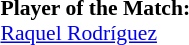<table style="width:100%; font-size:90%;">
<tr>
<td><br><strong>Player of the Match:</strong>
<br> <a href='#'>Raquel Rodríguez</a></td>
</tr>
</table>
